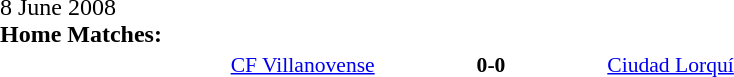<table width=100% cellspacing=1>
<tr>
<th width=20%></th>
<th width=12%></th>
<th width=20%></th>
<th></th>
</tr>
<tr>
<td>8 June 2008<br><strong>Home Matches:</strong></td>
</tr>
<tr style=font-size:90%>
<td align=right><a href='#'>CF Villanovense</a></td>
<td align=center><strong>0-0</strong></td>
<td><a href='#'>Ciudad Lorquí</a></td>
</tr>
</table>
